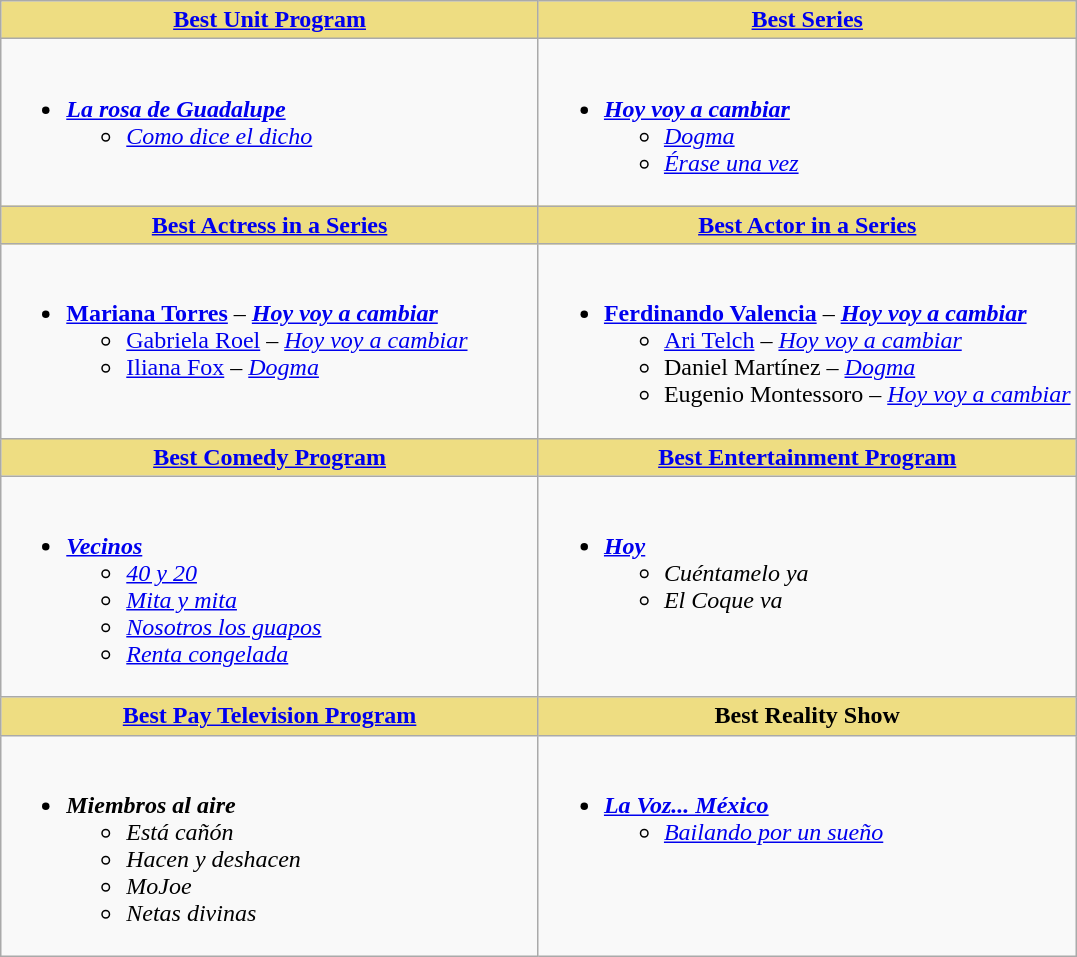<table class="wikitable">
<tr>
<th style="background:#EEDD82; width:50%"><a href='#'>Best Unit Program</a></th>
<th style="background:#EEDD82; width:50%"><a href='#'>Best Series</a></th>
</tr>
<tr>
<td valign="top"><br><ul><li><strong><em><a href='#'>La rosa de Guadalupe</a></em></strong><ul><li><em><a href='#'>Como dice el dicho</a></em></li></ul></li></ul></td>
<td valign="top"><br><ul><li><strong><em><a href='#'>Hoy voy a cambiar</a></em></strong><ul><li><em><a href='#'>Dogma</a></em></li><li><em><a href='#'>Érase una vez</a></em></li></ul></li></ul></td>
</tr>
<tr>
<th style="background:#EEDD82; width:50%"><a href='#'>Best Actress in a Series</a></th>
<th style="background:#EEDD82; width:50%"><a href='#'>Best Actor in a Series</a></th>
</tr>
<tr>
<td valign="top"><br><ul><li><strong><a href='#'>Mariana Torres</a></strong> – <strong><em><a href='#'>Hoy voy a cambiar</a></em></strong><ul><li><a href='#'>Gabriela Roel</a> – <em><a href='#'>Hoy voy a cambiar</a></em></li><li><a href='#'>Iliana Fox</a> – <em><a href='#'>Dogma</a></em></li></ul></li></ul></td>
<td valign="top"><br><ul><li><strong><a href='#'>Ferdinando Valencia</a></strong> – <strong><em><a href='#'>Hoy voy a cambiar</a></em></strong><ul><li><a href='#'>Ari Telch</a> – <em><a href='#'>Hoy voy a cambiar</a></em></li><li>Daniel Martínez – <em><a href='#'>Dogma</a></em></li><li>Eugenio Montessoro – <em><a href='#'>Hoy voy a cambiar</a></em></li></ul></li></ul></td>
</tr>
<tr>
<th style="background:#EEDD82; width:50%"><a href='#'>Best Comedy Program</a></th>
<th style="background:#EEDD82; width:50%"><a href='#'>Best Entertainment Program</a></th>
</tr>
<tr>
<td valign="top"><br><ul><li><strong><em><a href='#'>Vecinos</a></em></strong><ul><li><em><a href='#'>40 y 20</a></em></li><li><em><a href='#'>Mita y mita</a></em></li><li><em><a href='#'>Nosotros los guapos</a></em></li><li><em><a href='#'>Renta congelada</a></em></li></ul></li></ul></td>
<td valign="top"><br><ul><li><strong><em><a href='#'>Hoy</a></em></strong><ul><li><em>Cuéntamelo ya</em></li><li><em>El Coque va</em></li></ul></li></ul></td>
</tr>
<tr>
<th style="background:#EEDD82; width:50%"><a href='#'>Best Pay Television Program</a></th>
<th style="background:#EEDD82; width:50%">Best Reality Show</th>
</tr>
<tr>
<td valign="top"><br><ul><li><strong><em>Miembros al aire</em></strong><ul><li><em>Está cañón</em></li><li><em>Hacen y deshacen</em></li><li><em>MoJoe</em></li><li><em>Netas divinas</em></li></ul></li></ul></td>
<td valign="top"><br><ul><li><strong><em><a href='#'>La Voz... México</a></em></strong><ul><li><em><a href='#'>Bailando por un sueño</a></em></li></ul></li></ul></td>
</tr>
</table>
